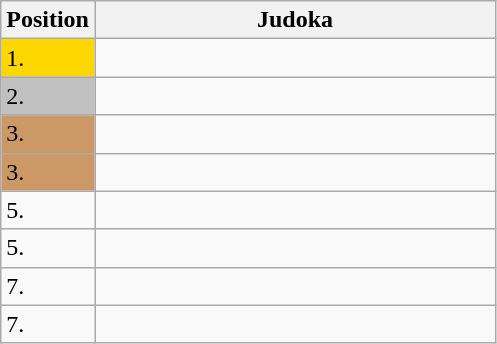<table class=wikitable>
<tr>
<th>Position</th>
<th width=260>Judoka</th>
</tr>
<tr>
<td bgcolor=gold>1.</td>
<td></td>
</tr>
<tr>
<td bgcolor=silver>2.</td>
<td></td>
</tr>
<tr>
<td bgcolor=CC9966>3.</td>
<td></td>
</tr>
<tr>
<td bgcolor=CC9966>3.</td>
<td></td>
</tr>
<tr>
<td>5.</td>
<td></td>
</tr>
<tr>
<td>5.</td>
<td></td>
</tr>
<tr>
<td>7.</td>
<td></td>
</tr>
<tr>
<td>7.</td>
<td></td>
</tr>
</table>
